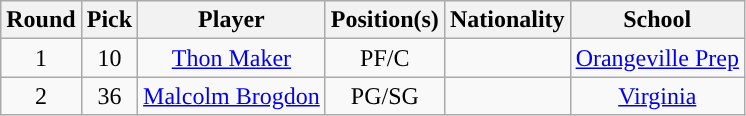<table class="wikitable sortable sortable">
<tr>
<th>Round</th>
<th>Pick</th>
<th>Player</th>
<th>Position(s)</th>
<th>Nationality</th>
<th>School</th>
</tr>
<tr style="text-align: center">
<td>1</td>
<td>10</td>
<td><a href='#'>Thon Maker</a></td>
<td>PF/C</td>
<td></td>
<td> <a href='#'>Orangeville Prep</a></td>
</tr>
<tr style="text-align: center">
<td>2</td>
<td>36</td>
<td><a href='#'>Malcolm Brogdon</a></td>
<td>PG/SG</td>
<td></td>
<td><a href='#'>Virginia</a></td>
</tr>
</table>
